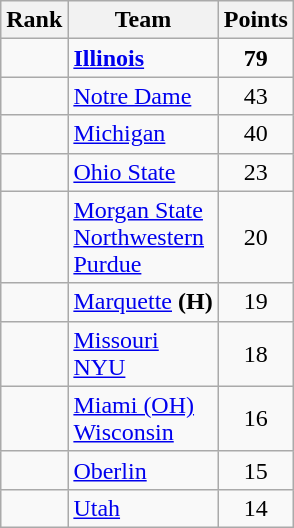<table class="wikitable sortable" style="text-align:center">
<tr>
<th>Rank</th>
<th>Team</th>
<th>Points</th>
</tr>
<tr>
<td></td>
<td align=left><strong><a href='#'>Illinois</a></strong></td>
<td><strong>79</strong></td>
</tr>
<tr>
<td></td>
<td align=left><a href='#'>Notre Dame</a></td>
<td>43</td>
</tr>
<tr>
<td></td>
<td align=left><a href='#'>Michigan</a></td>
<td>40</td>
</tr>
<tr>
<td></td>
<td align=left><a href='#'>Ohio State</a></td>
<td>23</td>
</tr>
<tr>
<td></td>
<td align=left><a href='#'>Morgan State</a><br><a href='#'>Northwestern</a><br><a href='#'>Purdue</a></td>
<td>20</td>
</tr>
<tr>
<td></td>
<td align=left><a href='#'>Marquette</a> <strong>(H)</strong></td>
<td>19</td>
</tr>
<tr>
<td></td>
<td align=left><a href='#'>Missouri</a><br><a href='#'>NYU</a></td>
<td>18</td>
</tr>
<tr>
<td></td>
<td align=left><a href='#'>Miami (OH)</a><br><a href='#'>Wisconsin</a></td>
<td>16</td>
</tr>
<tr>
<td></td>
<td align=left><a href='#'>Oberlin</a></td>
<td>15</td>
</tr>
<tr>
<td></td>
<td align=left><a href='#'>Utah</a></td>
<td>14</td>
</tr>
</table>
